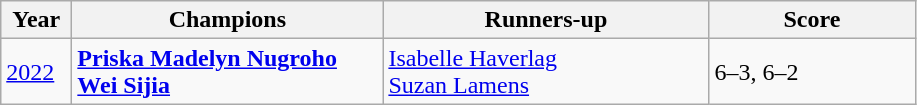<table class="wikitable">
<tr>
<th style="width:40px">Year</th>
<th style="width:200px">Champions</th>
<th style="width:210px">Runners-up</th>
<th style="width:130px" class="unsortable">Score</th>
</tr>
<tr>
<td><a href='#'>2022</a></td>
<td> <strong><a href='#'>Priska Madelyn Nugroho</a></strong> <br>  <strong><a href='#'>Wei Sijia</a></strong></td>
<td> <a href='#'>Isabelle Haverlag</a> <br>  <a href='#'>Suzan Lamens</a></td>
<td>6–3, 6–2</td>
</tr>
</table>
